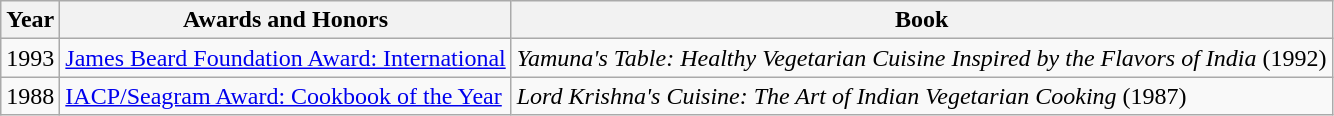<table class="wikitable">
<tr>
<th>Year</th>
<th>Awards and Honors</th>
<th>Book</th>
</tr>
<tr>
<td>1993</td>
<td><a href='#'>James Beard Foundation Award: International</a></td>
<td><em>Yamuna's Table: Healthy Vegetarian Cuisine Inspired by the Flavors of India</em> (1992)</td>
</tr>
<tr>
<td>1988</td>
<td><a href='#'>IACP/Seagram Award: Cookbook of the Year</a></td>
<td><em>Lord Krishna's Cuisine: The Art of Indian Vegetarian Cooking</em> (1987)</td>
</tr>
</table>
